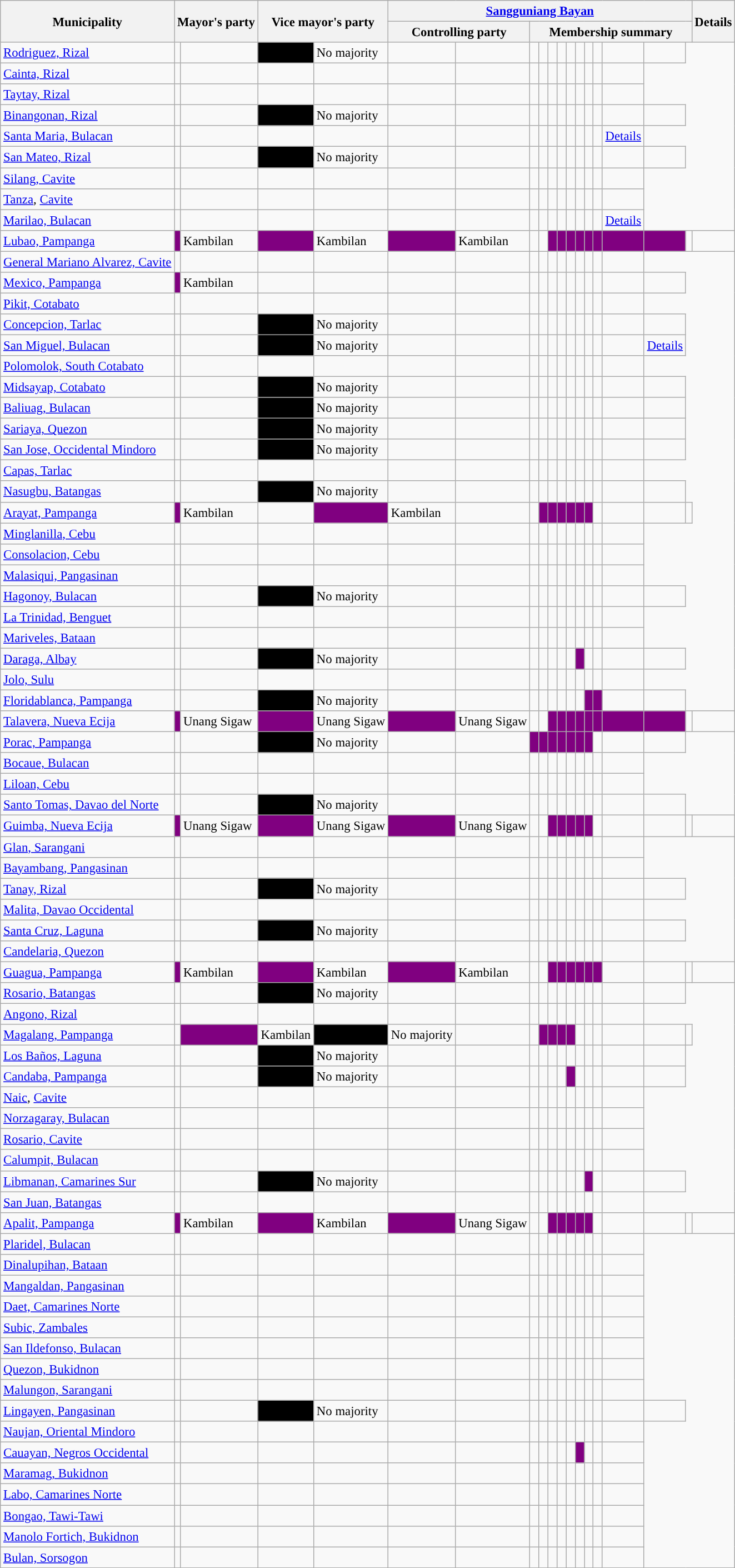<table class="wikitable" style="font-size:95%;">
<tr>
<th rowspan="2">Municipality</th>
<th colspan="2" rowspan="2">Mayor's party</th>
<th colspan="2" rowspan="2">Vice mayor's party</th>
<th colspan="13"><a href='#'>Sangguniang Bayan</a></th>
<th rowspan="2">Details</th>
</tr>
<tr>
<th colspan="2">Controlling party</th>
<th colspan="11">Membership summary</th>
</tr>
<tr>
<td><a href='#'>Rodriguez, Rizal</a></td>
<td></td>
<td></td>
<td bgcolor="black"></td>
<td>No majority</td>
<td> </td>
<td> </td>
<td> </td>
<td> </td>
<td> </td>
<td> </td>
<td> </td>
<td> </td>
<td> </td>
<td> </td>
<td> </td>
<td></td>
</tr>
<tr>
<td><a href='#'>Cainta, Rizal</a></td>
<td></td>
<td></td>
<td></td>
<td style="color:inherit;background:"></td>
<td style="color:inherit;background:"></td>
<td style="color:inherit;background:"></td>
<td style="color:inherit;background:"></td>
<td style="color:inherit;background:"></td>
<td style="color:inherit;background:"></td>
<td style="color:inherit;background:"></td>
<td style="color:inherit;background:"></td>
<td style="color:inherit;background:"></td>
<td style="color:inherit;background:"></td>
<td></td>
<td></td>
</tr>
<tr>
<td><a href='#'>Taytay, Rizal</a></td>
<td></td>
<td></td>
<td></td>
<td style="color:inherit;background:"></td>
<td style="color:inherit;background:"></td>
<td style="color:inherit;background:"></td>
<td style="color:inherit;background:"></td>
<td style="color:inherit;background:"></td>
<td style="color:inherit;background:"></td>
<td style="color:inherit;background:"></td>
<td style="color:inherit;background:"></td>
<td style="color:inherit;background:"></td>
<td style="color:inherit;background:"></td>
<td></td>
<td></td>
</tr>
<tr>
<td><a href='#'>Binangonan, Rizal</a></td>
<td></td>
<td></td>
<td bgcolor="black"></td>
<td>No majority</td>
<td style="color:inherit;background:"></td>
<td style="color:inherit;background:"></td>
<td style="color:inherit;background:"></td>
<td style="color:inherit;background:"></td>
<td style="color:inherit;background:"></td>
<td style="color:inherit;background:"></td>
<td style="color:inherit;background:"></td>
<td style="color:inherit;background:"></td>
<td style="color:inherit;background:"></td>
<td style="color:inherit;background:"></td>
<td></td>
<td></td>
</tr>
<tr>
<td><a href='#'>Santa Maria, Bulacan</a></td>
<td></td>
<td></td>
<td></td>
<td style="color:inherit;background:"></td>
<td style="color:inherit;background:"></td>
<td style="color:inherit;background:"></td>
<td style="color:inherit;background:"></td>
<td style="color:inherit;background:"></td>
<td style="color:inherit;background:"></td>
<td style="color:inherit;background:"></td>
<td style="color:inherit;background:"></td>
<td style="color:inherit;background:"></td>
<td style="color:inherit;background:"></td>
<td></td>
<td><a href='#'>Details</a></td>
</tr>
<tr>
<td><a href='#'>San Mateo, Rizal</a></td>
<td></td>
<td></td>
<td bgcolor="black"></td>
<td>No majority</td>
<td style="color:inherit;background:"></td>
<td style="color:inherit;background:"></td>
<td style="color:inherit;background:"></td>
<td style="color:inherit;background:"></td>
<td style="color:inherit;background:"></td>
<td style="color:inherit;background:"></td>
<td style="color:inherit;background:"></td>
<td style="color:inherit;background:"></td>
<td style="color:inherit;background:"></td>
<td style="color:inherit;background:"></td>
<td></td>
<td></td>
</tr>
<tr>
<td><a href='#'>Silang, Cavite</a></td>
<td></td>
<td></td>
<td></td>
<td style="color:inherit;background:"></td>
<td style="color:inherit;background:"></td>
<td style="color:inherit;background:"></td>
<td style="color:inherit;background:"></td>
<td style="color:inherit;background:"></td>
<td style="color:inherit;background:"></td>
<td style="color:inherit;background:"></td>
<td style="color:inherit;background:"></td>
<td style="color:inherit;background:"></td>
<td style="color:inherit;background:"></td>
<td></td>
<td></td>
</tr>
<tr>
<td><a href='#'>Tanza</a>, <a href='#'>Cavite</a></td>
<td></td>
<td></td>
<td></td>
<td style="color:inherit;background:"></td>
<td style="color:inherit;background:"></td>
<td style="color:inherit;background:"></td>
<td style="color:inherit;background:"></td>
<td style="color:inherit;background:"></td>
<td style="color:inherit;background:"></td>
<td style="color:inherit;background:"></td>
<td style="color:inherit;background:"></td>
<td style="color:inherit;background:"></td>
<td style="color:inherit;background:"></td>
<td></td>
<td></td>
</tr>
<tr>
<td><a href='#'>Marilao, Bulacan</a></td>
<td></td>
<td></td>
<td></td>
<td style="color:inherit;background:"></td>
<td style="color:inherit;background:"></td>
<td style="color:inherit;background:"></td>
<td style="color:inherit;background:"></td>
<td style="color:inherit;background:"></td>
<td style="color:inherit;background:"></td>
<td style="color:inherit;background:"></td>
<td style="color:inherit;background:"></td>
<td style="color:inherit;background:"></td>
<td style="color:inherit;background:"></td>
<td></td>
<td><a href='#'>Details</a></td>
</tr>
<tr>
<td><a href='#'>Lubao, Pampanga</a></td>
<td bgcolor="purple"></td>
<td>Kambilan</td>
<td bgcolor="purple"></td>
<td>Kambilan</td>
<td bgcolor="purple"></td>
<td>Kambilan</td>
<td style="color:inherit;background:"></td>
<td style="color:inherit;background:"></td>
<td bgcolor="purple"></td>
<td bgcolor="purple"></td>
<td bgcolor="purple"></td>
<td bgcolor="purple"></td>
<td bgcolor="purple"></td>
<td bgcolor="purple"></td>
<td bgcolor="purple"></td>
<td bgcolor="purple"></td>
<td></td>
<td></td>
</tr>
<tr>
<td><a href='#'>General Mariano Alvarez, Cavite</a></td>
<td></td>
<td></td>
<td></td>
<td style="color:inherit;background:"></td>
<td style="color:inherit;background:"></td>
<td style="color:inherit;background:"></td>
<td style="color:inherit;background:"></td>
<td style="color:inherit;background:"></td>
<td style="color:inherit;background:"></td>
<td style="color:inherit;background:"></td>
<td style="color:inherit;background:"></td>
<td style="color:inherit;background:"></td>
<td style="color:inherit;background:"></td>
<td></td>
<td></td>
</tr>
<tr>
<td><a href='#'>Mexico, Pampanga</a></td>
<td bgcolor="purple"></td>
<td>Kambilan</td>
<td></td>
<td></td>
<td style="color:inherit;background:"></td>
<td style="color:inherit;background:"></td>
<td style="color:inherit;background:"></td>
<td style="color:inherit;background:"></td>
<td style="color:inherit;background:"></td>
<td style="color:inherit;background:"></td>
<td style="color:inherit;background:"></td>
<td style="color:inherit;background:"></td>
<td style="color:inherit;background:"></td>
<td style="color:inherit;background:"></td>
<td></td>
<td></td>
</tr>
<tr>
<td><a href='#'>Pikit, Cotabato</a></td>
<td></td>
<td></td>
<td></td>
<td style="color:inherit;background:"></td>
<td style="color:inherit;background:"></td>
<td style="color:inherit;background:"></td>
<td style="color:inherit;background:"></td>
<td style="color:inherit;background:"></td>
<td style="color:inherit;background:"></td>
<td style="color:inherit;background:"></td>
<td style="color:inherit;background:"></td>
<td style="color:inherit;background:"></td>
<td style="color:inherit;background:"></td>
<td></td>
<td></td>
</tr>
<tr>
<td><a href='#'>Concepcion, Tarlac</a></td>
<td></td>
<td></td>
<td bgcolor="black"></td>
<td>No majority</td>
<td style="color:inherit;background:"></td>
<td style="color:inherit;background:"></td>
<td style="color:inherit;background:"></td>
<td style="color:inherit;background:"></td>
<td style="color:inherit;background:"></td>
<td style="color:inherit;background:"></td>
<td style="color:inherit;background:"></td>
<td style="color:inherit;background:"></td>
<td style="color:inherit;background:"></td>
<td style="color:inherit;background:"></td>
<td></td>
<td></td>
</tr>
<tr>
<td><a href='#'>San Miguel, Bulacan</a></td>
<td></td>
<td></td>
<td bgcolor="black"></td>
<td>No majority</td>
<td style="color:inherit;background:"></td>
<td style="color:inherit;background:"></td>
<td style="color:inherit;background:"></td>
<td style="color:inherit;background:"></td>
<td style="color:inherit;background:"></td>
<td style="color:inherit;background:"></td>
<td style="color:inherit;background:"></td>
<td style="color:inherit;background:"></td>
<td style="color:inherit;background:"></td>
<td style="color:inherit;background:"></td>
<td></td>
<td><a href='#'>Details</a></td>
</tr>
<tr>
<td><a href='#'>Polomolok, South Cotabato</a></td>
<td></td>
<td></td>
<td></td>
<td style="color:inherit;background:"></td>
<td style="color:inherit;background:"></td>
<td style="color:inherit;background:"></td>
<td style="color:inherit;background:"></td>
<td style="color:inherit;background:"></td>
<td style="color:inherit;background:"></td>
<td style="color:inherit;background:"></td>
<td style="color:inherit;background:"></td>
<td style="color:inherit;background:"></td>
<td style="color:inherit;background:"></td>
<td></td>
<td></td>
</tr>
<tr>
<td><a href='#'>Midsayap, Cotabato</a></td>
<td></td>
<td></td>
<td bgcolor="black"></td>
<td>No majority</td>
<td style="color:inherit;background:"></td>
<td style="color:inherit;background:"></td>
<td style="color:inherit;background:"></td>
<td style="color:inherit;background:"></td>
<td style="color:inherit;background:"></td>
<td style="color:inherit;background:"></td>
<td style="color:inherit;background:"></td>
<td style="color:inherit;background:"></td>
<td style="color:inherit;background:"></td>
<td style="color:inherit;background:"></td>
<td></td>
<td></td>
</tr>
<tr>
<td><a href='#'>Baliuag, Bulacan</a></td>
<td></td>
<td></td>
<td bgcolor="black"></td>
<td>No majority</td>
<td style="color:inherit;background:"></td>
<td style="color:inherit;background:"></td>
<td style="color:inherit;background:"></td>
<td style="color:inherit;background:"></td>
<td style="color:inherit;background:"></td>
<td style="color:inherit;background:"></td>
<td style="color:inherit;background:"></td>
<td style="color:inherit;background:"></td>
<td style="color:inherit;background:"></td>
<td style="color:inherit;background:"></td>
<td></td>
<td></td>
</tr>
<tr>
<td><a href='#'>Sariaya, Quezon</a></td>
<td></td>
<td></td>
<td bgcolor="black"></td>
<td>No majority</td>
<td style="color:inherit;background:"></td>
<td style="color:inherit;background:"></td>
<td style="color:inherit;background:"></td>
<td style="color:inherit;background:"></td>
<td style="color:inherit;background:"></td>
<td style="color:inherit;background:"></td>
<td style="color:inherit;background:"></td>
<td style="color:inherit;background:"></td>
<td style="color:inherit;background:"></td>
<td style="color:inherit;background:"></td>
<td></td>
<td></td>
</tr>
<tr>
<td><a href='#'>San Jose, Occidental Mindoro</a></td>
<td></td>
<td></td>
<td bgcolor="black"></td>
<td>No majority</td>
<td style="color:inherit;background:"></td>
<td style="color:inherit;background:"></td>
<td style="color:inherit;background:"></td>
<td style="color:inherit;background:"></td>
<td style="color:inherit;background:"></td>
<td style="color:inherit;background:"></td>
<td style="color:inherit;background:"></td>
<td style="color:inherit;background:"></td>
<td style="color:inherit;background:"></td>
<td style="color:inherit;background:"></td>
<td></td>
<td></td>
</tr>
<tr>
<td><a href='#'>Capas, Tarlac</a></td>
<td></td>
<td></td>
<td></td>
<td style="color:inherit;background:"></td>
<td style="color:inherit;background:"></td>
<td style="color:inherit;background:"></td>
<td style="color:inherit;background:"></td>
<td style="color:inherit;background:"></td>
<td style="color:inherit;background:"></td>
<td style="color:inherit;background:"></td>
<td style="color:inherit;background:"></td>
<td style="color:inherit;background:"></td>
<td style="color:inherit;background:"></td>
<td></td>
<td></td>
</tr>
<tr>
<td><a href='#'>Nasugbu, Batangas</a></td>
<td></td>
<td></td>
<td bgcolor="black"></td>
<td>No majority</td>
<td style="color:inherit;background:"></td>
<td style="color:inherit;background:"></td>
<td style="color:inherit;background:"></td>
<td style="color:inherit;background:"></td>
<td style="color:inherit;background:"></td>
<td style="color:inherit;background:"></td>
<td style="color:inherit;background:"></td>
<td style="color:inherit;background:"></td>
<td style="color:inherit;background:"></td>
<td style="color:inherit;background:"></td>
<td></td>
<td></td>
</tr>
<tr>
<td><a href='#'>Arayat, Pampanga</a></td>
<td bgcolor="purple"></td>
<td>Kambilan</td>
<td></td>
<td bgcolor="purple"></td>
<td>Kambilan</td>
<td style="color:inherit;background:"></td>
<td style="color:inherit;background:"></td>
<td bgcolor="purple"></td>
<td bgcolor="purple"></td>
<td bgcolor="purple"></td>
<td bgcolor="purple"></td>
<td bgcolor="purple"></td>
<td bgcolor="purple"></td>
<td style="color:inherit;background:"></td>
<td style="color:inherit;background:"></td>
<td></td>
<td></td>
</tr>
<tr>
<td><a href='#'>Minglanilla, Cebu</a></td>
<td></td>
<td></td>
<td></td>
<td style="color:inherit;background:"></td>
<td style="color:inherit;background:"></td>
<td style="color:inherit;background:"></td>
<td style="color:inherit;background:"></td>
<td style="color:inherit;background:"></td>
<td style="color:inherit;background:"></td>
<td style="color:inherit;background:"></td>
<td style="color:inherit;background:"></td>
<td style="color:inherit;background:"></td>
<td style="color:inherit;background:"></td>
<td></td>
<td></td>
</tr>
<tr>
<td><a href='#'>Consolacion, Cebu</a></td>
<td></td>
<td></td>
<td></td>
<td style="color:inherit;background:"></td>
<td style="color:inherit;background:"></td>
<td style="color:inherit;background:"></td>
<td style="color:inherit;background:"></td>
<td style="color:inherit;background:"></td>
<td style="color:inherit;background:"></td>
<td style="color:inherit;background:"></td>
<td style="color:inherit;background:"></td>
<td style="color:inherit;background:"></td>
<td style="color:inherit;background:"></td>
<td></td>
<td></td>
</tr>
<tr>
<td><a href='#'>Malasiqui, Pangasinan</a></td>
<td></td>
<td></td>
<td></td>
<td style="color:inherit;background:"></td>
<td style="color:inherit;background:"></td>
<td style="color:inherit;background:"></td>
<td style="color:inherit;background:"></td>
<td style="color:inherit;background:"></td>
<td style="color:inherit;background:"></td>
<td style="color:inherit;background:"></td>
<td style="color:inherit;background:"></td>
<td style="color:inherit;background:"></td>
<td style="color:inherit;background:"></td>
<td></td>
<td></td>
</tr>
<tr>
<td><a href='#'>Hagonoy, Bulacan</a></td>
<td></td>
<td></td>
<td bgcolor="black"></td>
<td>No majority</td>
<td style="color:inherit;background:"></td>
<td style="color:inherit;background:"></td>
<td style="color:inherit;background:"></td>
<td style="color:inherit;background:"></td>
<td style="color:inherit;background:"></td>
<td style="color:inherit;background:"></td>
<td style="color:inherit;background:"></td>
<td style="color:inherit;background:"></td>
<td style="color:inherit;background:"></td>
<td style="color:inherit;background:"></td>
<td></td>
<td></td>
</tr>
<tr>
<td><a href='#'>La Trinidad, Benguet</a></td>
<td></td>
<td></td>
<td></td>
<td style="color:inherit;background:"></td>
<td style="color:inherit;background:"></td>
<td style="color:inherit;background:"></td>
<td style="color:inherit;background:"></td>
<td style="color:inherit;background:"></td>
<td style="color:inherit;background:"></td>
<td style="color:inherit;background:"></td>
<td style="color:inherit;background:"></td>
<td style="color:inherit;background:"></td>
<td style="color:inherit;background:"></td>
<td></td>
<td></td>
</tr>
<tr>
<td><a href='#'>Mariveles, Bataan</a></td>
<td></td>
<td></td>
<td></td>
<td style="color:inherit;background:"></td>
<td style="color:inherit;background:"></td>
<td style="color:inherit;background:"></td>
<td style="color:inherit;background:"></td>
<td style="color:inherit;background:"></td>
<td style="color:inherit;background:"></td>
<td style="color:inherit;background:"></td>
<td style="color:inherit;background:"></td>
<td style="color:inherit;background:"></td>
<td style="color:inherit;background:"></td>
<td></td>
<td></td>
</tr>
<tr>
<td><a href='#'>Daraga, Albay</a></td>
<td></td>
<td></td>
<td bgcolor="black"></td>
<td>No majority</td>
<td style="color:inherit;background:"></td>
<td style="color:inherit;background:"></td>
<td style="color:inherit;background:"></td>
<td style="color:inherit;background:"></td>
<td style="color:inherit;background:"></td>
<td style="color:inherit;background:"></td>
<td style="color:inherit;background:"></td>
<td bgcolor="purple"></td>
<td style="color:inherit;background:"></td>
<td style="color:inherit;background:"></td>
<td></td>
<td></td>
</tr>
<tr>
<td><a href='#'>Jolo, Sulu</a></td>
<td></td>
<td></td>
<td></td>
<td style="color:inherit;background:"></td>
<td style="color:inherit;background:"></td>
<td style="color:inherit;background:"></td>
<td style="color:inherit;background:"></td>
<td style="color:inherit;background:"></td>
<td style="color:inherit;background:"></td>
<td style="color:inherit;background:"></td>
<td style="color:inherit;background:"></td>
<td style="color:inherit;background:"></td>
<td style="color:inherit;background:"></td>
<td></td>
<td></td>
</tr>
<tr>
<td><a href='#'>Floridablanca, Pampanga</a></td>
<td></td>
<td></td>
<td bgcolor=black></td>
<td>No majority</td>
<td style="color:inherit;background:"></td>
<td style="color:inherit;background:"></td>
<td style="color:inherit;background:"></td>
<td style="color:inherit;background:"></td>
<td style="color:inherit;background:"></td>
<td style="color:inherit;background:"></td>
<td style="color:inherit;background:"></td>
<td style="color:inherit;background:"></td>
<td bgcolor="purple"></td>
<td bgcolor="purple"></td>
<td style="color:inherit;background:"></td>
<td></td>
</tr>
<tr>
<td><a href='#'>Talavera, Nueva Ecija</a></td>
<td bgcolor="purple"></td>
<td>Unang Sigaw</td>
<td bgcolor="purple"></td>
<td>Unang Sigaw</td>
<td bgcolor="purple"></td>
<td>Unang Sigaw</td>
<td style="color:inherit;background:"></td>
<td style="color:inherit;background:"></td>
<td bgcolor="purple"></td>
<td bgcolor="purple"></td>
<td bgcolor="purple"></td>
<td bgcolor="purple"></td>
<td bgcolor="purple"></td>
<td bgcolor="purple"></td>
<td bgcolor="purple"></td>
<td bgcolor="purple"></td>
<td></td>
<td></td>
</tr>
<tr>
<td><a href='#'>Porac, Pampanga</a></td>
<td></td>
<td></td>
<td bgcolor=black></td>
<td>No majority</td>
<td style="color:inherit;background:"></td>
<td style="color:inherit;background:"></td>
<td bgcolor="purple"></td>
<td bgcolor="purple"></td>
<td bgcolor="purple"></td>
<td bgcolor="purple"></td>
<td bgcolor="purple"></td>
<td bgcolor="purple"></td>
<td bgcolor="purple"></td>
<td style="color:inherit;background:"></td>
<td></td>
<td></td>
</tr>
<tr>
<td><a href='#'>Bocaue, Bulacan</a></td>
<td></td>
<td></td>
<td></td>
<td style="color:inherit;background:"></td>
<td style="color:inherit;background:"></td>
<td style="color:inherit;background:"></td>
<td style="color:inherit;background:"></td>
<td style="color:inherit;background:"></td>
<td style="color:inherit;background:"></td>
<td style="color:inherit;background:"></td>
<td style="color:inherit;background:"></td>
<td style="color:inherit;background:"></td>
<td style="color:inherit;background:"></td>
<td></td>
<td></td>
</tr>
<tr>
<td><a href='#'>Liloan, Cebu</a></td>
<td></td>
<td></td>
<td></td>
<td style="color:inherit;background:"></td>
<td style="color:inherit;background:"></td>
<td style="color:inherit;background:"></td>
<td style="color:inherit;background:"></td>
<td style="color:inherit;background:"></td>
<td style="color:inherit;background:"></td>
<td style="color:inherit;background:"></td>
<td style="color:inherit;background:"></td>
<td style="color:inherit;background:"></td>
<td style="color:inherit;background:"></td>
<td></td>
<td></td>
</tr>
<tr>
<td><a href='#'>Santo Tomas, Davao del Norte</a></td>
<td></td>
<td></td>
<td bgcolor="black"></td>
<td>No majority</td>
<td style="color:inherit;background:"></td>
<td style="color:inherit;background:"></td>
<td style="color:inherit;background:"></td>
<td style="color:inherit;background:"></td>
<td style="color:inherit;background:"></td>
<td style="color:inherit;background:"></td>
<td style="color:inherit;background:"></td>
<td style="color:inherit;background:"></td>
<td style="color:inherit;background:"></td>
<td style="color:inherit;background:"></td>
<td></td>
<td></td>
</tr>
<tr>
<td><a href='#'>Guimba, Nueva Ecija</a></td>
<td bgcolor="purple"></td>
<td>Unang Sigaw</td>
<td bgcolor="purple"></td>
<td>Unang Sigaw</td>
<td bgcolor="purple"></td>
<td>Unang Sigaw</td>
<td style="color:inherit;background:"></td>
<td style="color:inherit;background:"></td>
<td bgcolor="purple"></td>
<td bgcolor="purple"></td>
<td bgcolor="purple"></td>
<td bgcolor="purple"></td>
<td bgcolor="purple"></td>
<td style="color:inherit;background:"></td>
<td style="color:inherit;background:"></td>
<td style="color:inherit;background:"></td>
<td></td>
<td></td>
</tr>
<tr>
<td><a href='#'>Glan, Sarangani</a></td>
<td></td>
<td></td>
<td></td>
<td style="color:inherit;background:"></td>
<td style="color:inherit;background:"></td>
<td style="color:inherit;background:"></td>
<td style="color:inherit;background:"></td>
<td style="color:inherit;background:"></td>
<td style="color:inherit;background:"></td>
<td style="color:inherit;background:"></td>
<td style="color:inherit;background:"></td>
<td style="color:inherit;background:"></td>
<td style="color:inherit;background:"></td>
<td></td>
<td></td>
</tr>
<tr>
<td><a href='#'>Bayambang, Pangasinan</a></td>
<td></td>
<td></td>
<td></td>
<td style="color:inherit;background:"></td>
<td style="color:inherit;background:"></td>
<td style="color:inherit;background:"></td>
<td style="color:inherit;background:"></td>
<td style="color:inherit;background:"></td>
<td style="color:inherit;background:"></td>
<td style="color:inherit;background:"></td>
<td style="color:inherit;background:"></td>
<td style="color:inherit;background:"></td>
<td style="color:inherit;background:"></td>
<td></td>
<td></td>
</tr>
<tr>
<td><a href='#'>Tanay, Rizal</a></td>
<td></td>
<td></td>
<td bgcolor="black"></td>
<td>No majority</td>
<td style="color:inherit;background:"></td>
<td style="color:inherit;background:"></td>
<td style="color:inherit;background:"></td>
<td style="color:inherit;background:"></td>
<td style="color:inherit;background:"></td>
<td style="color:inherit;background:"></td>
<td style="color:inherit;background:"></td>
<td style="color:inherit;background:"></td>
<td style="color:inherit;background:"></td>
<td style="color:inherit;background:"></td>
<td style="color:inherit;background:"></td>
<td></td>
</tr>
<tr>
<td><a href='#'>Malita, Davao Occidental</a></td>
<td></td>
<td></td>
<td></td>
<td style="color:inherit;background:"></td>
<td style="color:inherit;background:"></td>
<td style="color:inherit;background:"></td>
<td style="color:inherit;background:"></td>
<td style="color:inherit;background:"></td>
<td style="color:inherit;background:"></td>
<td style="color:inherit;background:"></td>
<td style="color:inherit;background:"></td>
<td style="color:inherit;background:"></td>
<td style="color:inherit;background:"></td>
<td></td>
<td></td>
</tr>
<tr>
<td><a href='#'>Santa Cruz, Laguna</a></td>
<td></td>
<td></td>
<td bgcolor="black"></td>
<td>No majority</td>
<td style="color:inherit;background:"></td>
<td style="color:inherit;background:"></td>
<td style="color:inherit;background:"></td>
<td style="color:inherit;background:"></td>
<td style="color:inherit;background:"></td>
<td style="color:inherit;background:"></td>
<td style="color:inherit;background:"></td>
<td style="color:inherit;background:"></td>
<td style="color:inherit;background:"></td>
<td style="color:inherit;background:"></td>
<td></td>
<td></td>
</tr>
<tr>
<td><a href='#'>Candelaria, Quezon</a></td>
<td></td>
<td></td>
<td></td>
<td style="color:inherit;background:"></td>
<td style="color:inherit;background:"></td>
<td style="color:inherit;background:"></td>
<td style="color:inherit;background:"></td>
<td style="color:inherit;background:"></td>
<td style="color:inherit;background:"></td>
<td style="color:inherit;background:"></td>
<td style="color:inherit;background:"></td>
<td style="color:inherit;background:"></td>
<td style="color:inherit;background:"></td>
<td></td>
<td></td>
</tr>
<tr>
<td><a href='#'>Guagua, Pampanga</a></td>
<td bgcolor="purple"></td>
<td>Kambilan</td>
<td bgcolor="purple"></td>
<td>Kambilan</td>
<td bgcolor="purple"></td>
<td>Kambilan</td>
<td style="color:inherit;background:"></td>
<td style="color:inherit;background:"></td>
<td bgcolor="purple"></td>
<td bgcolor="purple"></td>
<td bgcolor="purple"></td>
<td bgcolor="purple"></td>
<td bgcolor="purple"></td>
<td bgcolor="purple"></td>
<td style="color:inherit;background:"></td>
<td style="color:inherit;background:"></td>
<td></td>
<td></td>
</tr>
<tr>
<td><a href='#'>Rosario, Batangas</a></td>
<td></td>
<td></td>
<td bgcolor="black"></td>
<td>No majority</td>
<td style="color:inherit;background:"></td>
<td style="color:inherit;background:"></td>
<td style="color:inherit;background:"></td>
<td style="color:inherit;background:"></td>
<td style="color:inherit;background:"></td>
<td style="color:inherit;background:"></td>
<td style="color:inherit;background:"></td>
<td style="color:inherit;background:"></td>
<td style="color:inherit;background:"></td>
<td style="color:inherit;background:"></td>
<td></td>
<td></td>
</tr>
<tr>
<td><a href='#'>Angono, Rizal</a></td>
<td></td>
<td></td>
<td></td>
<td style="color:inherit;background:"></td>
<td style="color:inherit;background:"></td>
<td style="color:inherit;background:"></td>
<td style="color:inherit;background:"></td>
<td style="color:inherit;background:"></td>
<td style="color:inherit;background:"></td>
<td style="color:inherit;background:"></td>
<td style="color:inherit;background:"></td>
<td style="color:inherit;background:"></td>
<td style="color:inherit;background:"></td>
<td></td>
<td></td>
</tr>
<tr>
<td><a href='#'>Magalang, Pampanga</a></td>
<td></td>
<td bgcolor="purple"></td>
<td>Kambilan</td>
<td bgcolor="black"></td>
<td>No majority</td>
<td style="color:inherit;background:"></td>
<td style="color:inherit;background:"></td>
<td bgcolor="purple"></td>
<td bgcolor="purple"></td>
<td bgcolor="purple"></td>
<td bgcolor="purple"></td>
<td style="color:inherit;background:"></td>
<td style="color:inherit;background:"></td>
<td style="color:inherit;background:"></td>
<td style="color:inherit;background:"></td>
<td></td>
<td></td>
</tr>
<tr>
<td><a href='#'>Los Baños, Laguna</a></td>
<td></td>
<td></td>
<td bgcolor="black"></td>
<td>No majority</td>
<td style="color:inherit;background:"></td>
<td style="color:inherit;background:"></td>
<td style="color:inherit;background:"></td>
<td style="color:inherit;background:"></td>
<td style="color:inherit;background:"></td>
<td> </td>
<td> </td>
<td> </td>
<td> </td>
<td> </td>
<td></td>
<td></td>
</tr>
<tr>
<td><a href='#'>Candaba, Pampanga</a></td>
<td></td>
<td></td>
<td bgcolor="black"></td>
<td>No majority</td>
<td style="color:inherit;background:"></td>
<td style="color:inherit;background:"></td>
<td style="color:inherit;background:"></td>
<td style="color:inherit;background:"></td>
<td style="color:inherit;background:"></td>
<td style="color:inherit;background:"></td>
<td bgcolor="purple"></td>
<td style="color:inherit;background:"></td>
<td style="color:inherit;background:"></td>
<td style="color:inherit;background:"></td>
<td></td>
<td></td>
</tr>
<tr>
<td><a href='#'>Naic</a>, <a href='#'>Cavite</a></td>
<td></td>
<td></td>
<td></td>
<td style="color:inherit;background:"></td>
<td style="color:inherit;background:"></td>
<td style="color:inherit;background:"></td>
<td style="color:inherit;background:"></td>
<td style="color:inherit;background:"></td>
<td style="color:inherit;background:"></td>
<td style="color:inherit;background:"></td>
<td style="color:inherit;background:"></td>
<td style="color:inherit;background:"></td>
<td style="color:inherit;background:"></td>
<td></td>
<td></td>
</tr>
<tr>
<td><a href='#'>Norzagaray, Bulacan</a></td>
<td></td>
<td></td>
<td></td>
<td style="color:inherit;background:"></td>
<td style="color:inherit;background:"></td>
<td style="color:inherit;background:"></td>
<td style="color:inherit;background:"></td>
<td style="color:inherit;background:"></td>
<td style="color:inherit;background:"></td>
<td style="color:inherit;background:"></td>
<td style="color:inherit;background:"></td>
<td style="color:inherit;background:"></td>
<td style="color:inherit;background:"></td>
<td></td>
<td></td>
</tr>
<tr>
<td><a href='#'>Rosario, Cavite</a></td>
<td></td>
<td></td>
<td></td>
<td style="color:inherit;background:"></td>
<td style="color:inherit;background:"></td>
<td style="color:inherit;background:"></td>
<td style="color:inherit;background:"></td>
<td style="color:inherit;background:"></td>
<td style="color:inherit;background:"></td>
<td style="color:inherit;background:"></td>
<td style="color:inherit;background:"></td>
<td style="color:inherit;background:"></td>
<td style="color:inherit;background:"></td>
<td></td>
<td></td>
</tr>
<tr>
<td><a href='#'>Calumpit, Bulacan</a></td>
<td></td>
<td></td>
<td></td>
<td style="color:inherit;background:"></td>
<td style="color:inherit;background:"></td>
<td style="color:inherit;background:"></td>
<td style="color:inherit;background:"></td>
<td style="color:inherit;background:"></td>
<td style="color:inherit;background:"></td>
<td style="color:inherit;background:"></td>
<td style="color:inherit;background:"></td>
<td style="color:inherit;background:"></td>
<td style="color:inherit;background:"></td>
<td></td>
<td></td>
</tr>
<tr>
<td><a href='#'>Libmanan, Camarines Sur</a></td>
<td></td>
<td></td>
<td bgcolor="black"></td>
<td>No majority</td>
<td style="color:inherit;background:"></td>
<td style="color:inherit;background:"></td>
<td style="color:inherit;background:"></td>
<td style="color:inherit;background:"></td>
<td style="color:inherit;background:"></td>
<td style="color:inherit;background:"></td>
<td style="color:inherit;background:"></td>
<td style="color:inherit;background:"></td>
<td bgcolor="purple"></td>
<td style="color:inherit;background:"></td>
<td></td>
<td></td>
</tr>
<tr>
<td><a href='#'>San Juan, Batangas</a></td>
<td></td>
<td></td>
<td></td>
<td style="color:inherit;background:"></td>
<td style="color:inherit;background:"></td>
<td style="color:inherit;background:"></td>
<td style="color:inherit;background:"></td>
<td style="color:inherit;background:"></td>
<td style="color:inherit;background:"></td>
<td style="color:inherit;background:"></td>
<td style="color:inherit;background:"></td>
<td style="color:inherit;background:"></td>
<td style="color:inherit;background:"></td>
<td></td>
<td></td>
</tr>
<tr>
<td><a href='#'>Apalit, Pampanga</a></td>
<td bgcolor="purple"></td>
<td>Kambilan</td>
<td bgcolor="purple"></td>
<td>Kambilan</td>
<td bgcolor="purple"></td>
<td>Unang Sigaw</td>
<td style="color:inherit;background:"></td>
<td style="color:inherit;background:"></td>
<td bgcolor="purple"></td>
<td bgcolor="purple"></td>
<td bgcolor="purple"></td>
<td bgcolor="purple"></td>
<td bgcolor="purple"></td>
<td style="color:inherit;background:"></td>
<td style="color:inherit;background:"></td>
<td style="color:inherit;background:"></td>
<td></td>
<td></td>
</tr>
<tr>
<td><a href='#'>Plaridel, Bulacan</a></td>
<td></td>
<td></td>
<td></td>
<td style="color:inherit;background:"></td>
<td style="color:inherit;background:"></td>
<td style="color:inherit;background:"></td>
<td style="color:inherit;background:"></td>
<td style="color:inherit;background:"></td>
<td style="color:inherit;background:"></td>
<td style="color:inherit;background:"></td>
<td style="color:inherit;background:"></td>
<td style="color:inherit;background:"></td>
<td style="color:inherit;background:"></td>
<td></td>
<td></td>
</tr>
<tr>
<td><a href='#'>Dinalupihan, Bataan</a></td>
<td></td>
<td></td>
<td></td>
<td style="color:inherit;background:"></td>
<td style="color:inherit;background:"></td>
<td style="color:inherit;background:"></td>
<td style="color:inherit;background:"></td>
<td style="color:inherit;background:"></td>
<td style="color:inherit;background:"></td>
<td style="color:inherit;background:"></td>
<td style="color:inherit;background:"></td>
<td style="color:inherit;background:"></td>
<td style="color:inherit;background:"></td>
<td></td>
<td></td>
</tr>
<tr>
<td><a href='#'>Mangaldan, Pangasinan</a></td>
<td></td>
<td></td>
<td></td>
<td style="color:inherit;background:"></td>
<td style="color:inherit;background:"></td>
<td style="color:inherit;background:"></td>
<td style="color:inherit;background:"></td>
<td style="color:inherit;background:"></td>
<td style="color:inherit;background:"></td>
<td style="color:inherit;background:"></td>
<td style="color:inherit;background:"></td>
<td style="color:inherit;background:"></td>
<td style="color:inherit;background:"></td>
<td></td>
<td></td>
</tr>
<tr>
<td><a href='#'>Daet, Camarines Norte</a></td>
<td></td>
<td></td>
<td></td>
<td style="color:inherit;background:"></td>
<td style="color:inherit;background:"></td>
<td style="color:inherit;background:"></td>
<td style="color:inherit;background:"></td>
<td style="color:inherit;background:"></td>
<td style="color:inherit;background:"></td>
<td style="color:inherit;background:"></td>
<td style="color:inherit;background:"></td>
<td style="color:inherit;background:"></td>
<td style="color:inherit;background:"></td>
<td></td>
<td></td>
</tr>
<tr>
<td><a href='#'>Subic, Zambales</a></td>
<td></td>
<td></td>
<td></td>
<td style="color:inherit;background:"></td>
<td style="color:inherit;background:"></td>
<td style="color:inherit;background:"></td>
<td style="color:inherit;background:"></td>
<td style="color:inherit;background:"></td>
<td style="color:inherit;background:"></td>
<td style="color:inherit;background:"></td>
<td style="color:inherit;background:"></td>
<td style="color:inherit;background:"></td>
<td style="color:inherit;background:"></td>
<td></td>
<td></td>
</tr>
<tr>
<td><a href='#'>San Ildefonso, Bulacan</a></td>
<td></td>
<td></td>
<td></td>
<td style="color:inherit;background:"></td>
<td style="color:inherit;background:"></td>
<td style="color:inherit;background:"></td>
<td style="color:inherit;background:"></td>
<td style="color:inherit;background:"></td>
<td style="color:inherit;background:"></td>
<td style="color:inherit;background:"></td>
<td style="color:inherit;background:"></td>
<td style="color:inherit;background:"></td>
<td style="color:inherit;background:"></td>
<td></td>
<td></td>
</tr>
<tr>
<td><a href='#'>Quezon, Bukidnon</a></td>
<td></td>
<td></td>
<td></td>
<td style="color:inherit;background:"></td>
<td style="color:inherit;background:"></td>
<td style="color:inherit;background:"></td>
<td style="color:inherit;background:"></td>
<td style="color:inherit;background:"></td>
<td style="color:inherit;background:"></td>
<td style="color:inherit;background:"></td>
<td style="color:inherit;background:"></td>
<td style="color:inherit;background:"></td>
<td style="color:inherit;background:"></td>
<td></td>
<td></td>
</tr>
<tr>
<td><a href='#'>Malungon, Sarangani</a></td>
<td></td>
<td></td>
<td></td>
<td style="color:inherit;background:"></td>
<td style="color:inherit;background:"></td>
<td style="color:inherit;background:"></td>
<td style="color:inherit;background:"></td>
<td style="color:inherit;background:"></td>
<td style="color:inherit;background:"></td>
<td style="color:inherit;background:"></td>
<td style="color:inherit;background:"></td>
<td style="color:inherit;background:"></td>
<td style="color:inherit;background:"></td>
<td></td>
<td></td>
</tr>
<tr>
<td><a href='#'>Lingayen, Pangasinan</a></td>
<td></td>
<td></td>
<td bgcolor="black"></td>
<td>No majority</td>
<td style="color:inherit;background:"></td>
<td style="color:inherit;background:"></td>
<td style="color:inherit;background:"></td>
<td style="color:inherit;background:"></td>
<td style="color:inherit;background:"></td>
<td style="color:inherit;background:"></td>
<td style="color:inherit;background:"></td>
<td style="color:inherit;background:"></td>
<td style="color:inherit;background:"></td>
<td style="color:inherit;background:"></td>
<td></td>
<td></td>
</tr>
<tr>
<td><a href='#'>Naujan, Oriental Mindoro</a></td>
<td></td>
<td></td>
<td></td>
<td style="color:inherit;background:"></td>
<td style="color:inherit;background:"></td>
<td style="color:inherit;background:"></td>
<td style="color:inherit;background:"></td>
<td style="color:inherit;background:"></td>
<td style="color:inherit;background:"></td>
<td style="color:inherit;background:"></td>
<td style="color:inherit;background:"></td>
<td style="color:inherit;background:"></td>
<td style="color:inherit;background:"></td>
<td style="color:inherit;background:"></td>
<td></td>
</tr>
<tr>
<td><a href='#'>Cauayan, Negros Occidental</a></td>
<td></td>
<td></td>
<td></td>
<td style="color:inherit;background:"></td>
<td style="color:inherit;background:"></td>
<td style="color:inherit;background:"></td>
<td style="color:inherit;background:"></td>
<td style="color:inherit;background:"></td>
<td style="color:inherit;background:"></td>
<td style="color:inherit;background:"></td>
<td style="color:inherit;background:"></td>
<td bgcolor="purple"></td>
<td style="color:inherit;background:"></td>
<td></td>
<td></td>
</tr>
<tr>
<td><a href='#'>Maramag, Bukidnon</a></td>
<td></td>
<td></td>
<td></td>
<td style="color:inherit;background:"></td>
<td style="color:inherit;background:"></td>
<td style="color:inherit;background:"></td>
<td style="color:inherit;background:"></td>
<td style="color:inherit;background:"></td>
<td style="color:inherit;background:"></td>
<td style="color:inherit;background:"></td>
<td style="color:inherit;background:"></td>
<td style="color:inherit;background:"></td>
<td style="color:inherit;background:"></td>
<td></td>
<td></td>
</tr>
<tr>
<td><a href='#'>Labo, Camarines Norte</a></td>
<td></td>
<td></td>
<td></td>
<td style="color:inherit;background:"></td>
<td style="color:inherit;background:"></td>
<td style="color:inherit;background:"></td>
<td style="color:inherit;background:"></td>
<td style="color:inherit;background:"></td>
<td style="color:inherit;background:"></td>
<td style="color:inherit;background:"></td>
<td style="color:inherit;background:"></td>
<td style="color:inherit;background:"></td>
<td style="color:inherit;background:"></td>
<td></td>
<td></td>
</tr>
<tr>
<td><a href='#'>Bongao, Tawi-Tawi</a></td>
<td></td>
<td></td>
<td></td>
<td style="color:inherit;background:"></td>
<td style="color:inherit;background:"></td>
<td style="color:inherit;background:"></td>
<td style="color:inherit;background:"></td>
<td style="color:inherit;background:"></td>
<td style="color:inherit;background:"></td>
<td style="color:inherit;background:"></td>
<td style="color:inherit;background:"></td>
<td style="color:inherit;background:"></td>
<td style="color:inherit;background:"></td>
<td></td>
<td></td>
</tr>
<tr>
<td><a href='#'>Manolo Fortich, Bukidnon</a></td>
<td></td>
<td></td>
<td></td>
<td style="color:inherit;background:"></td>
<td style="color:inherit;background:"></td>
<td style="color:inherit;background:"></td>
<td style="color:inherit;background:"></td>
<td style="color:inherit;background:"></td>
<td style="color:inherit;background:"></td>
<td style="color:inherit;background:"></td>
<td style="color:inherit;background:"></td>
<td style="color:inherit;background:"></td>
<td style="color:inherit;background:"></td>
<td></td>
<td></td>
</tr>
<tr>
<td><a href='#'>Bulan, Sorsogon</a></td>
<td></td>
<td></td>
<td></td>
<td style="color:inherit;background:"></td>
<td style="color:inherit;background:"></td>
<td style="color:inherit;background:"></td>
<td style="color:inherit;background:"></td>
<td style="color:inherit;background:"></td>
<td style="color:inherit;background:"></td>
<td style="color:inherit;background:"></td>
<td style="color:inherit;background:"></td>
<td style="color:inherit;background:"></td>
<td style="color:inherit;background:"></td>
<td></td>
<td></td>
</tr>
</table>
